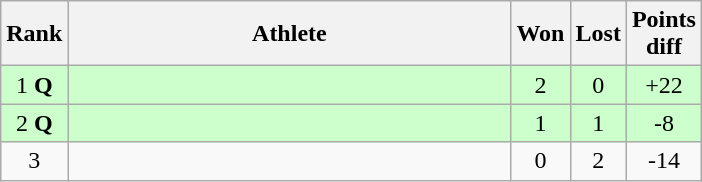<table class="wikitable">
<tr>
<th>Rank</th>
<th style="width:18em">Athlete</th>
<th>Won</th>
<th>Lost</th>
<th>Points<br>diff</th>
</tr>
<tr bgcolor="#ccffcc">
<td align="center">1 <strong>Q</strong></td>
<td><strong></strong></td>
<td align="center">2</td>
<td align="center">0</td>
<td align="center">+22</td>
</tr>
<tr bgcolor="#ccffcc">
<td align="center">2 <strong>Q</strong></td>
<td><strong></strong></td>
<td align="center">1</td>
<td align="center">1</td>
<td align="center">-8</td>
</tr>
<tr>
<td align="center">3 <strong></strong></td>
<td></td>
<td align="center">0</td>
<td align="center">2</td>
<td align="center">-14</td>
</tr>
</table>
